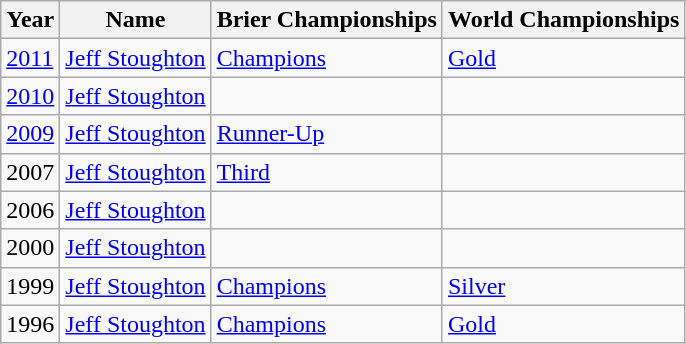<table class="wikitable">
<tr>
<th scope="col">Year</th>
<th scope="col">Name</th>
<th scope="col">Brier Championships</th>
<th scope="col">World Championships</th>
</tr>
<tr>
<td><a href='#'>2011</a></td>
<td><a href='#'>Jeff Stoughton</a></td>
<td> <a href='#'>Champions</a></td>
<td> <a href='#'>Gold</a></td>
</tr>
<tr>
<td><a href='#'>2010</a></td>
<td><a href='#'>Jeff Stoughton</a></td>
<td></td>
<td></td>
</tr>
<tr>
<td><a href='#'>2009</a></td>
<td><a href='#'>Jeff Stoughton</a></td>
<td> <a href='#'>Runner-Up</a></td>
<td></td>
</tr>
<tr>
<td>2007</td>
<td><a href='#'>Jeff Stoughton</a></td>
<td> <a href='#'>Third</a></td>
<td></td>
</tr>
<tr>
<td>2006</td>
<td><a href='#'>Jeff Stoughton</a></td>
<td></td>
<td></td>
</tr>
<tr>
<td>2000</td>
<td><a href='#'>Jeff Stoughton</a></td>
<td></td>
<td></td>
</tr>
<tr>
<td>1999</td>
<td><a href='#'>Jeff Stoughton</a></td>
<td> <a href='#'>Champions</a></td>
<td> <a href='#'>Silver</a></td>
</tr>
<tr>
<td>1996</td>
<td><a href='#'>Jeff Stoughton</a></td>
<td> <a href='#'>Champions</a></td>
<td> <a href='#'>Gold</a></td>
</tr>
</table>
